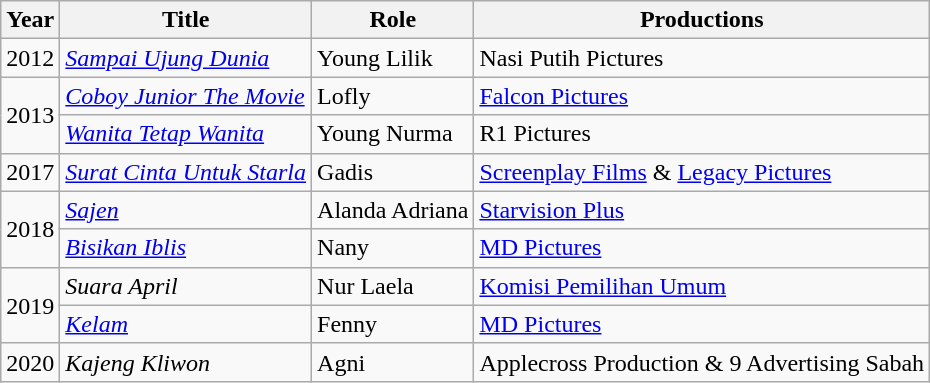<table class="wikitable">
<tr>
<th>Year</th>
<th>Title</th>
<th>Role</th>
<th>Productions</th>
</tr>
<tr>
<td>2012</td>
<td><em><a href='#'>Sampai Ujung Dunia</a></em></td>
<td>Young Lilik</td>
<td>Nasi Putih Pictures</td>
</tr>
<tr>
<td rowspan=2>2013</td>
<td><em><a href='#'>Coboy Junior The Movie</a></em></td>
<td>Lofly</td>
<td><a href='#'>Falcon Pictures</a></td>
</tr>
<tr>
<td><em><a href='#'>Wanita Tetap Wanita</a></em></td>
<td>Young Nurma</td>
<td>R1 Pictures</td>
</tr>
<tr>
<td>2017</td>
<td><em><a href='#'>Surat Cinta Untuk Starla</a></em></td>
<td>Gadis</td>
<td><a href='#'>Screenplay Films</a> & <a href='#'>Legacy Pictures</a></td>
</tr>
<tr>
<td rowspan="2">2018</td>
<td><em><a href='#'>Sajen</a></em></td>
<td>Alanda Adriana</td>
<td><a href='#'>Starvision Plus</a></td>
</tr>
<tr>
<td><em><a href='#'>Bisikan Iblis</a></em></td>
<td>Nany</td>
<td><a href='#'>MD Pictures</a></td>
</tr>
<tr>
<td rowspan="2">2019</td>
<td><em>Suara April</em></td>
<td>Nur Laela</td>
<td><a href='#'>Komisi Pemilihan Umum</a></td>
</tr>
<tr>
<td><em><a href='#'>Kelam</a></em></td>
<td>Fenny</td>
<td><a href='#'>MD Pictures</a></td>
</tr>
<tr>
<td>2020</td>
<td><em>Kajeng Kliwon</em></td>
<td>Agni</td>
<td>Applecross Production & 9 Advertising Sabah</td>
</tr>
</table>
